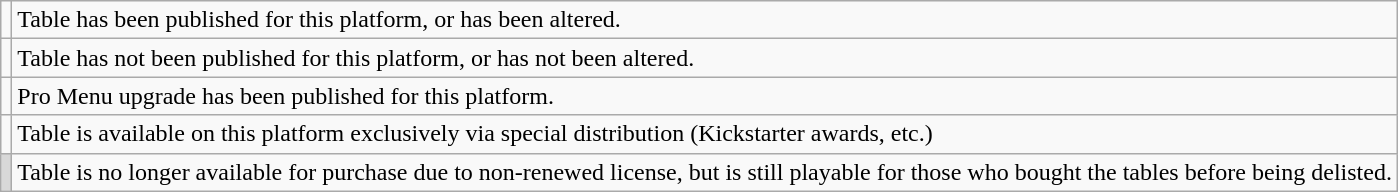<table class="wikitable">
<tr>
<td><div></div></td>
<td>Table has been published for this platform, or has been altered.</td>
</tr>
<tr>
<td><div></div></td>
<td>Table has not been published for this platform, or has not been altered.</td>
</tr>
<tr>
<td><div></div></td>
<td>Pro Menu upgrade has been published for this platform.<br></td>
</tr>
<tr>
<td><div></div></td>
<td>Table is available on this platform exclusively via special distribution (Kickstarter awards, etc.)</td>
</tr>
<tr>
<td style="background-color:#D8D8D8;"></td>
<td>Table is no longer available for purchase due to non-renewed license, but is still playable for those who bought the tables before being delisted.</td>
</tr>
</table>
